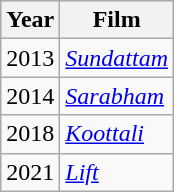<table class="wikitable">
<tr style="background:#ccc; text-align:center;">
<th>Year</th>
<th>Film</th>
</tr>
<tr>
<td rowspan="1">2013</td>
<td><em><a href='#'>Sundattam</a></em></td>
</tr>
<tr>
<td rowspan="1">2014</td>
<td><em><a href='#'>Sarabham</a></em></td>
</tr>
<tr>
<td rowspan="1">2018</td>
<td><em><a href='#'>Koottali</a></em></td>
</tr>
<tr>
<td rowspan="1">2021</td>
<td><em><a href='#'>Lift</a></em></td>
</tr>
</table>
